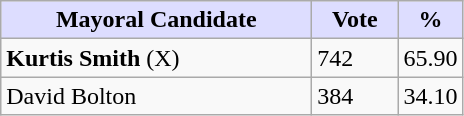<table class="wikitable">
<tr>
<th style="background:#ddf; width:200px;">Mayoral Candidate</th>
<th style="background:#ddf; width:50px;">Vote</th>
<th style="background:#ddf; width:30px;">%</th>
</tr>
<tr>
<td><strong>Kurtis Smith</strong> (X)</td>
<td>742</td>
<td>65.90</td>
</tr>
<tr>
<td>David Bolton</td>
<td>384</td>
<td>34.10</td>
</tr>
</table>
